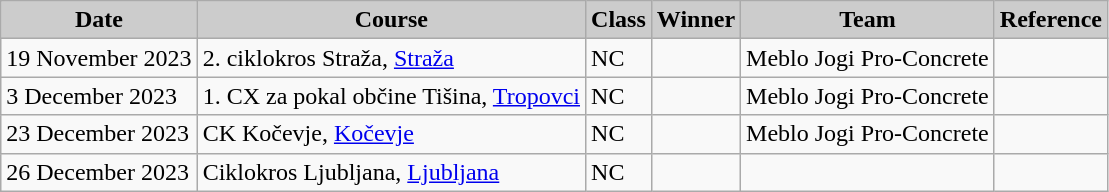<table class="wikitable sortable alternance ">
<tr>
<th scope="col" style="background-color:#CCCCCC;">Date</th>
<th scope="col" style="background-color:#CCCCCC;">Course</th>
<th scope="col" style="background-color:#CCCCCC;">Class</th>
<th scope="col" style="background-color:#CCCCCC;">Winner</th>
<th scope="col" style="background-color:#CCCCCC;">Team</th>
<th scope="col" style="background-color:#CCCCCC;">Reference</th>
</tr>
<tr>
<td>19 November 2023</td>
<td> 2. ciklokros Straža, <a href='#'>Straža</a></td>
<td>NC</td>
<td></td>
<td>Meblo Jogi Pro-Concrete</td>
<td></td>
</tr>
<tr>
<td>3 December 2023</td>
<td> 1. CX za pokal občine Tišina, <a href='#'>Tropovci</a></td>
<td>NC</td>
<td></td>
<td>Meblo Jogi Pro-Concrete</td>
<td></td>
</tr>
<tr>
<td>23 December 2023</td>
<td> CK Kočevje, <a href='#'>Kočevje</a></td>
<td>NC</td>
<td></td>
<td>Meblo Jogi Pro-Concrete</td>
<td></td>
</tr>
<tr>
<td>26 December 2023</td>
<td> Ciklokros Ljubljana, <a href='#'>Ljubljana</a></td>
<td>NC</td>
<td></td>
<td></td>
<td></td>
</tr>
</table>
